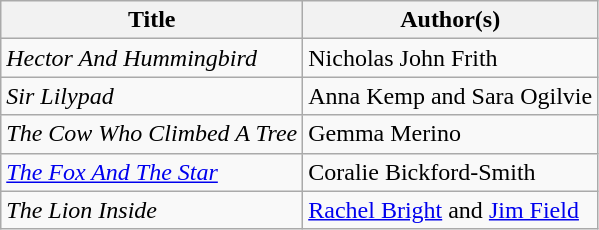<table class="wikitable">
<tr>
<th>Title</th>
<th>Author(s)</th>
</tr>
<tr>
<td><em>Hector And Hummingbird</em></td>
<td>Nicholas John Frith</td>
</tr>
<tr>
<td><em>Sir Lilypad</em></td>
<td>Anna Kemp and Sara Ogilvie</td>
</tr>
<tr>
<td><em>The Cow Who Climbed A Tree</em></td>
<td>Gemma Merino</td>
</tr>
<tr>
<td><em><a href='#'>The Fox And The Star</a></em></td>
<td>Coralie Bickford-Smith</td>
</tr>
<tr>
<td><em>The Lion Inside</em></td>
<td><a href='#'>Rachel Bright</a> and <a href='#'>Jim Field</a></td>
</tr>
</table>
